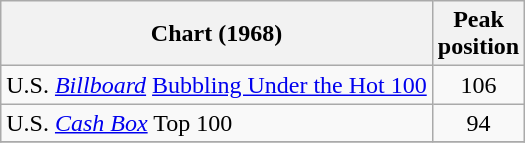<table class="wikitable">
<tr>
<th align="left">Chart (1968)</th>
<th align="left">Peak<br>position</th>
</tr>
<tr>
<td>U.S. <em><a href='#'>Billboard</a></em> <a href='#'>Bubbling Under the Hot 100</a></td>
<td style="text-align:center;">106</td>
</tr>
<tr>
<td>U.S. <em><a href='#'>Cash Box</a></em> Top 100 </td>
<td style="text-align:center;">94</td>
</tr>
<tr>
</tr>
</table>
